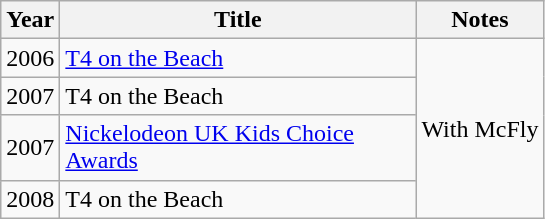<table class="wikitable">
<tr>
<th>Year</th>
<th width="230">Title</th>
<th>Notes</th>
</tr>
<tr>
<td rowspan=1>2006</td>
<td><a href='#'>T4 on the Beach</a></td>
<td rowspan="4">With McFly</td>
</tr>
<tr>
<td rowspan=1>2007</td>
<td>T4 on the Beach</td>
</tr>
<tr>
<td rowspan=1>2007</td>
<td><a href='#'>Nickelodeon UK Kids Choice Awards</a></td>
</tr>
<tr>
<td rowspan=1>2008</td>
<td>T4 on the Beach</td>
</tr>
</table>
